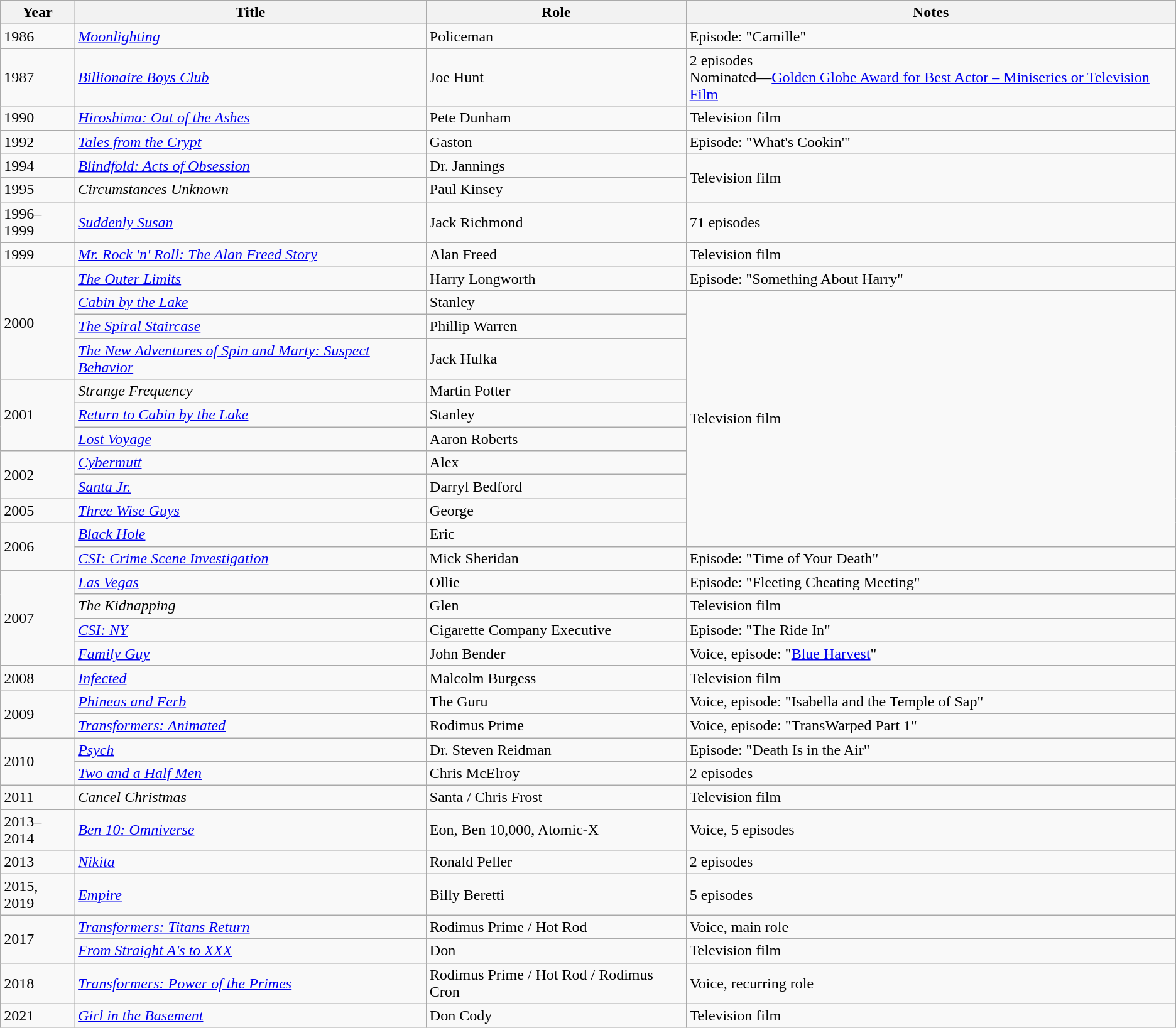<table class="wikitable sortable">
<tr>
<th>Year</th>
<th>Title</th>
<th>Role</th>
<th>Notes</th>
</tr>
<tr>
<td>1986</td>
<td><em><a href='#'>Moonlighting</a></em></td>
<td>Policeman</td>
<td>Episode: "Camille"</td>
</tr>
<tr>
<td>1987</td>
<td><em><a href='#'>Billionaire Boys Club</a></em></td>
<td>Joe Hunt</td>
<td>2 episodes<br>Nominated—<a href='#'>Golden Globe Award for Best Actor – Miniseries or Television Film</a></td>
</tr>
<tr>
<td>1990</td>
<td><em><a href='#'>Hiroshima: Out of the Ashes</a></em></td>
<td>Pete Dunham</td>
<td>Television film</td>
</tr>
<tr>
<td>1992</td>
<td><em><a href='#'>Tales from the Crypt</a></em></td>
<td>Gaston</td>
<td>Episode: "What's Cookin'"</td>
</tr>
<tr>
<td>1994</td>
<td><em><a href='#'>Blindfold: Acts of Obsession</a></em></td>
<td>Dr. Jannings</td>
<td rowspan="2">Television film</td>
</tr>
<tr>
<td>1995</td>
<td><em>Circumstances Unknown</em></td>
<td>Paul Kinsey</td>
</tr>
<tr>
<td>1996–1999</td>
<td><em><a href='#'>Suddenly Susan</a></em></td>
<td>Jack Richmond</td>
<td>71 episodes</td>
</tr>
<tr>
<td>1999</td>
<td><em><a href='#'>Mr. Rock 'n' Roll: The Alan Freed Story</a></em></td>
<td>Alan Freed</td>
<td>Television film</td>
</tr>
<tr>
<td rowspan="4">2000</td>
<td><em><a href='#'>The Outer Limits</a></em></td>
<td>Harry Longworth</td>
<td>Episode: "Something About Harry"</td>
</tr>
<tr>
<td><em><a href='#'>Cabin by the Lake</a></em></td>
<td>Stanley</td>
<td rowspan="10">Television film</td>
</tr>
<tr>
<td><em><a href='#'>The Spiral Staircase</a></em></td>
<td>Phillip Warren</td>
</tr>
<tr>
<td><em><a href='#'>The New Adventures of Spin and Marty: Suspect Behavior</a></em></td>
<td>Jack Hulka</td>
</tr>
<tr>
<td rowspan="3">2001</td>
<td><em>Strange Frequency</em></td>
<td>Martin Potter</td>
</tr>
<tr>
<td><em><a href='#'>Return to Cabin by the Lake</a></em></td>
<td>Stanley</td>
</tr>
<tr>
<td><em><a href='#'>Lost Voyage</a></em></td>
<td>Aaron Roberts</td>
</tr>
<tr>
<td rowspan="2">2002</td>
<td><em><a href='#'>Cybermutt</a></em></td>
<td>Alex</td>
</tr>
<tr>
<td><em><a href='#'>Santa Jr.</a></em></td>
<td>Darryl Bedford</td>
</tr>
<tr>
<td>2005</td>
<td><em><a href='#'>Three Wise Guys</a></em></td>
<td>George</td>
</tr>
<tr>
<td rowspan="2">2006</td>
<td><em><a href='#'>Black Hole</a></em></td>
<td>Eric</td>
</tr>
<tr>
<td><em><a href='#'>CSI: Crime Scene Investigation</a></em></td>
<td>Mick Sheridan</td>
<td>Episode: "Time of Your Death"</td>
</tr>
<tr>
<td rowspan="4">2007</td>
<td><em><a href='#'>Las Vegas</a></em></td>
<td>Ollie</td>
<td>Episode: "Fleeting Cheating Meeting"</td>
</tr>
<tr>
<td><em>The Kidnapping</em></td>
<td>Glen</td>
<td>Television film</td>
</tr>
<tr>
<td><em><a href='#'>CSI: NY</a></em></td>
<td>Cigarette Company Executive</td>
<td>Episode: "The Ride In"</td>
</tr>
<tr>
<td><em><a href='#'>Family Guy</a></em></td>
<td>John Bender</td>
<td>Voice, episode: "<a href='#'>Blue Harvest</a>"</td>
</tr>
<tr>
<td>2008</td>
<td><em><a href='#'>Infected</a></em></td>
<td>Malcolm Burgess</td>
<td>Television film</td>
</tr>
<tr>
<td rowspan=2>2009</td>
<td><em><a href='#'>Phineas and Ferb</a></em></td>
<td>The Guru</td>
<td>Voice, episode: "Isabella and the Temple of Sap"</td>
</tr>
<tr>
<td><em><a href='#'>Transformers: Animated</a></em></td>
<td>Rodimus Prime</td>
<td>Voice, episode: "TransWarped Part 1"</td>
</tr>
<tr>
<td rowspan=2>2010</td>
<td><em><a href='#'>Psych</a></em></td>
<td>Dr. Steven Reidman</td>
<td>Episode: "Death Is in the Air"</td>
</tr>
<tr>
<td><em><a href='#'>Two and a Half Men</a></em></td>
<td>Chris McElroy</td>
<td>2 episodes</td>
</tr>
<tr>
<td>2011</td>
<td><em>Cancel Christmas</em></td>
<td>Santa / Chris Frost</td>
<td>Television film</td>
</tr>
<tr>
<td>2013–2014</td>
<td><em><a href='#'>Ben 10: Omniverse</a></em></td>
<td>Eon, Ben 10,000, Atomic-X</td>
<td>Voice, 5 episodes</td>
</tr>
<tr>
<td>2013</td>
<td><em><a href='#'>Nikita</a></em></td>
<td>Ronald Peller</td>
<td>2 episodes</td>
</tr>
<tr>
<td>2015, 2019</td>
<td><em><a href='#'>Empire</a></em></td>
<td>Billy Beretti</td>
<td>5 episodes</td>
</tr>
<tr>
<td rowspan="2">2017</td>
<td><em><a href='#'>Transformers: Titans Return</a></em></td>
<td>Rodimus Prime / Hot Rod</td>
<td>Voice, main role</td>
</tr>
<tr>
<td><em><a href='#'>From Straight A's to XXX</a></em></td>
<td>Don</td>
<td>Television film</td>
</tr>
<tr>
<td>2018</td>
<td><em><a href='#'>Transformers: Power of the Primes</a></em></td>
<td>Rodimus Prime / Hot Rod / Rodimus Cron</td>
<td>Voice, recurring role</td>
</tr>
<tr>
<td>2021</td>
<td><em><a href='#'>Girl in the Basement</a></em></td>
<td>Don Cody</td>
<td>Television film</td>
</tr>
</table>
